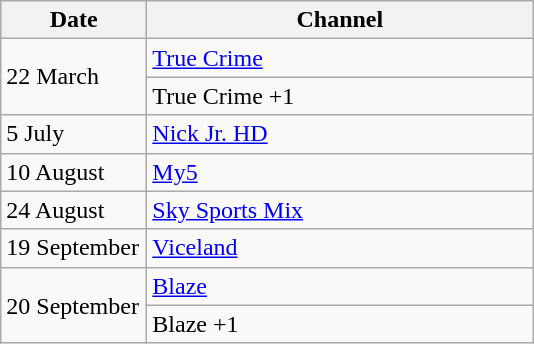<table class="wikitable">
<tr>
<th width=90>Date</th>
<th width=250>Channel</th>
</tr>
<tr>
<td rowspan="2">22 March</td>
<td><a href='#'>True Crime</a></td>
</tr>
<tr>
<td>True Crime +1</td>
</tr>
<tr>
<td>5 July</td>
<td><a href='#'>Nick Jr. HD</a></td>
</tr>
<tr>
<td>10 August</td>
<td><a href='#'>My5</a></td>
</tr>
<tr>
<td>24 August</td>
<td><a href='#'>Sky Sports Mix</a></td>
</tr>
<tr>
<td>19 September</td>
<td><a href='#'>Viceland</a></td>
</tr>
<tr>
<td rowspan="2">20 September</td>
<td><a href='#'>Blaze</a></td>
</tr>
<tr>
<td>Blaze +1</td>
</tr>
</table>
